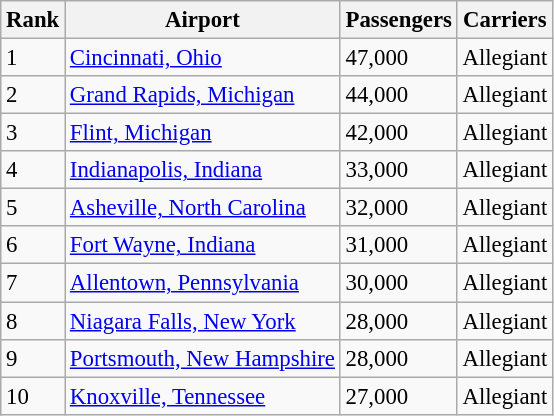<table class="wikitable sortable" style="font-size: 95%" width= align=>
<tr>
<th>Rank</th>
<th>Airport</th>
<th>Passengers</th>
<th>Carriers</th>
</tr>
<tr>
<td>1</td>
<td><a href='#'>Cincinnati, Ohio</a></td>
<td>47,000</td>
<td>Allegiant</td>
</tr>
<tr>
<td>2</td>
<td><a href='#'>Grand Rapids, Michigan</a></td>
<td>44,000</td>
<td>Allegiant</td>
</tr>
<tr>
<td>3</td>
<td><a href='#'>Flint, Michigan</a></td>
<td>42,000</td>
<td>Allegiant</td>
</tr>
<tr>
<td>4</td>
<td><a href='#'>Indianapolis, Indiana</a></td>
<td>33,000</td>
<td>Allegiant</td>
</tr>
<tr>
<td>5</td>
<td><a href='#'>Asheville, North Carolina</a></td>
<td>32,000</td>
<td>Allegiant</td>
</tr>
<tr>
<td>6</td>
<td><a href='#'>Fort Wayne, Indiana</a></td>
<td>31,000</td>
<td>Allegiant</td>
</tr>
<tr>
<td>7</td>
<td><a href='#'>Allentown, Pennsylvania</a></td>
<td>30,000</td>
<td>Allegiant</td>
</tr>
<tr>
<td>8</td>
<td><a href='#'>Niagara Falls, New York</a></td>
<td>28,000</td>
<td>Allegiant</td>
</tr>
<tr>
<td>9</td>
<td><a href='#'>Portsmouth, New Hampshire</a></td>
<td>28,000</td>
<td>Allegiant</td>
</tr>
<tr>
<td>10</td>
<td><a href='#'>Knoxville, Tennessee</a></td>
<td>27,000</td>
<td>Allegiant</td>
</tr>
</table>
